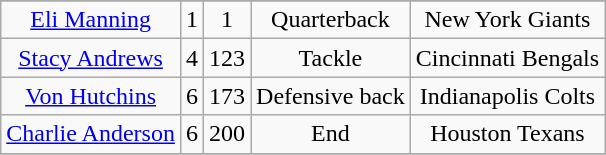<table class="wikitable" style="text-align:center">
<tr>
</tr>
<tr>
<td><a href='#'>Eli Manning</a></td>
<td>1</td>
<td>1</td>
<td>Quarterback</td>
<td>New York Giants</td>
</tr>
<tr>
<td><a href='#'>Stacy Andrews</a></td>
<td>4</td>
<td>123</td>
<td>Tackle</td>
<td>Cincinnati Bengals</td>
</tr>
<tr>
<td><a href='#'>Von Hutchins</a></td>
<td>6</td>
<td>173</td>
<td>Defensive back</td>
<td>Indianapolis Colts</td>
</tr>
<tr>
<td><a href='#'>Charlie Anderson</a></td>
<td>6</td>
<td>200</td>
<td>End</td>
<td>Houston Texans</td>
</tr>
<tr>
</tr>
</table>
